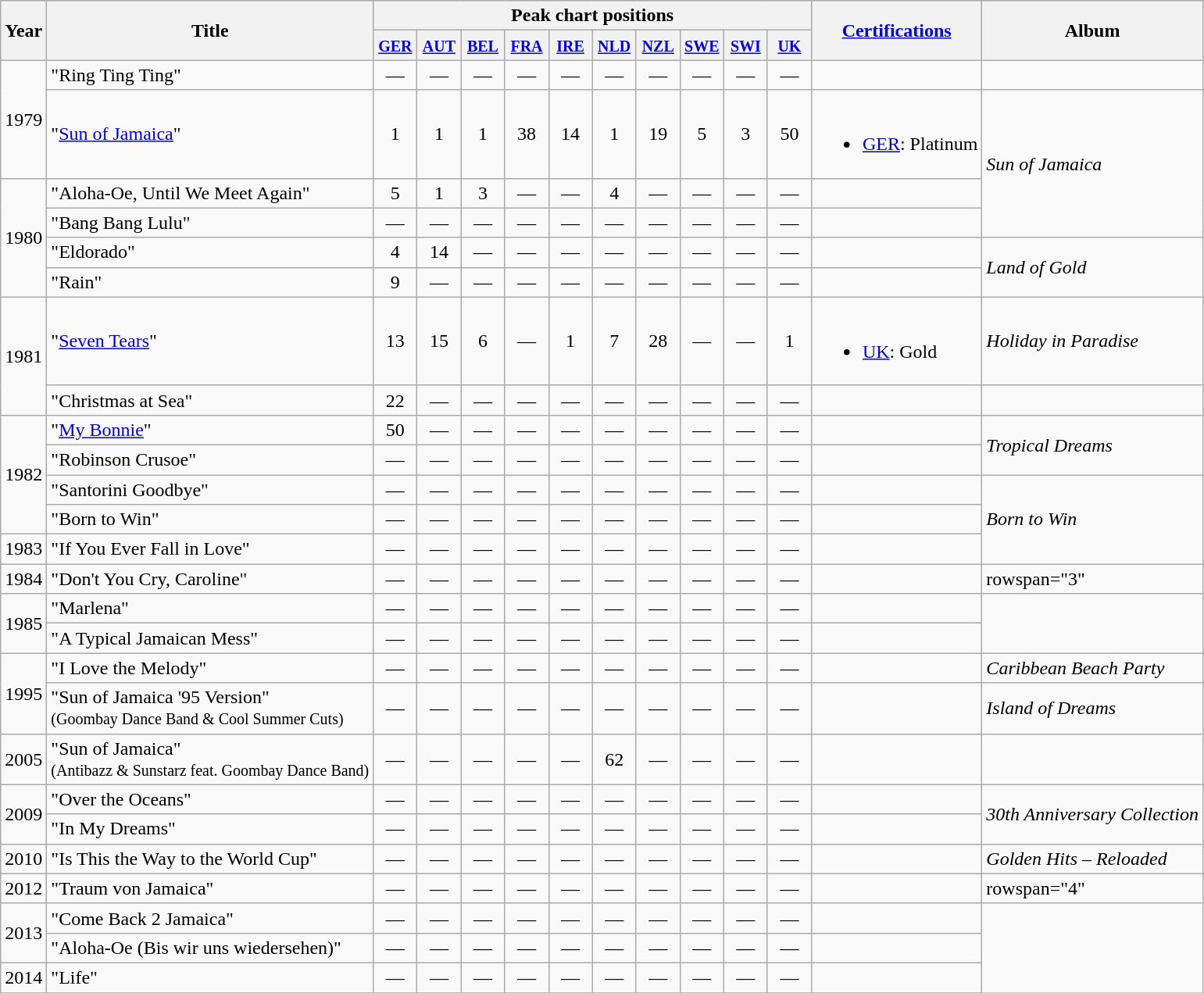<table class="wikitable">
<tr>
<th rowspan="2">Year</th>
<th rowspan="2">Title</th>
<th colspan="10">Peak chart positions</th>
<th rowspan="2"><a href='#'>Certifications</a></th>
<th rowspan="2">Album</th>
</tr>
<tr>
<th width="30"><small><a href='#'>GER</a></small><br></th>
<th width="30"><small><a href='#'>AUT</a></small><br></th>
<th width="30"><small><a href='#'>BEL</a></small><br></th>
<th width="30"><small><a href='#'>FRA</a></small><br></th>
<th width="30"><small><a href='#'>IRE</a></small><br></th>
<th width="30"><small><a href='#'>NLD</a></small><br></th>
<th width="30"><small><a href='#'>NZL</a></small><br></th>
<th width="30"><small><a href='#'>SWE</a></small><br></th>
<th width="30"><small><a href='#'>SWI</a></small><br></th>
<th width="30"><small><a href='#'>UK</a></small><br></th>
</tr>
<tr>
<td rowspan="2">1979</td>
<td>"Ring Ting Ting"</td>
<td align="center">—</td>
<td align="center">—</td>
<td align="center">—</td>
<td align="center">—</td>
<td align="center">—</td>
<td align="center">—</td>
<td align="center">—</td>
<td align="center">—</td>
<td align="center">—</td>
<td align="center">—</td>
<td></td>
<td></td>
</tr>
<tr>
<td>"<a href='#'>Sun of Jamaica</a>"</td>
<td align="center">1</td>
<td align="center">1</td>
<td align="center">1</td>
<td align="center">38</td>
<td align="center">14</td>
<td align="center">1</td>
<td align="center">19</td>
<td align="center">5</td>
<td align="center">3</td>
<td align="center">50</td>
<td><br><ul><li><a href='#'>GER</a>: Platinum</li></ul></td>
<td rowspan="3"><em>Sun of Jamaica</em></td>
</tr>
<tr>
<td rowspan="4">1980</td>
<td>"Aloha-Oe, Until We Meet Again"</td>
<td align="center">5</td>
<td align="center">1</td>
<td align="center">3</td>
<td align="center">—</td>
<td align="center">—</td>
<td align="center">4</td>
<td align="center">—</td>
<td align="center">—</td>
<td align="center">—</td>
<td align="center">—</td>
<td></td>
</tr>
<tr>
<td>"Bang Bang Lulu"</td>
<td align="center">—</td>
<td align="center">—</td>
<td align="center">—</td>
<td align="center">—</td>
<td align="center">—</td>
<td align="center">—</td>
<td align="center">—</td>
<td align="center">—</td>
<td align="center">—</td>
<td align="center">—</td>
<td></td>
</tr>
<tr>
<td>"Eldorado"</td>
<td align="center">4</td>
<td align="center">14</td>
<td align="center">—</td>
<td align="center">—</td>
<td align="center">—</td>
<td align="center">—</td>
<td align="center">—</td>
<td align="center">—</td>
<td align="center">—</td>
<td align="center">—</td>
<td></td>
<td rowspan="2"><em>Land of Gold</em></td>
</tr>
<tr>
<td>"Rain"</td>
<td align="center">9</td>
<td align="center">—</td>
<td align="center">—</td>
<td align="center">—</td>
<td align="center">—</td>
<td align="center">—</td>
<td align="center">—</td>
<td align="center">—</td>
<td align="center">—</td>
<td align="center">—</td>
<td></td>
</tr>
<tr>
<td rowspan="2">1981</td>
<td>"<a href='#'>Seven Tears</a>"</td>
<td align="center">13</td>
<td align="center">15</td>
<td align="center">6</td>
<td align="center">—</td>
<td align="center">1</td>
<td align="center">7</td>
<td align="center">28</td>
<td align="center">—</td>
<td align="center">—</td>
<td align="center">1</td>
<td><br><ul><li><a href='#'>UK</a>: Gold</li></ul></td>
<td><em>Holiday in Paradise</em></td>
</tr>
<tr>
<td>"Christmas at Sea"</td>
<td align="center">22</td>
<td align="center">—</td>
<td align="center">—</td>
<td align="center">—</td>
<td align="center">—</td>
<td align="center">—</td>
<td align="center">—</td>
<td align="center">—</td>
<td align="center">—</td>
<td align="center">—</td>
<td></td>
<td></td>
</tr>
<tr>
<td rowspan="4">1982</td>
<td>"<a href='#'>My Bonnie</a>"</td>
<td align="center">50</td>
<td align="center">—</td>
<td align="center">—</td>
<td align="center">—</td>
<td align="center">—</td>
<td align="center">—</td>
<td align="center">—</td>
<td align="center">—</td>
<td align="center">—</td>
<td align="center">—</td>
<td></td>
<td rowspan="2"><em>Tropical Dreams</em></td>
</tr>
<tr>
<td>"Robinson Crusoe"</td>
<td align="center">—</td>
<td align="center">—</td>
<td align="center">—</td>
<td align="center">—</td>
<td align="center">—</td>
<td align="center">—</td>
<td align="center">—</td>
<td align="center">—</td>
<td align="center">—</td>
<td align="center">—</td>
<td></td>
</tr>
<tr>
<td>"Santorini Goodbye"</td>
<td align="center">—</td>
<td align="center">—</td>
<td align="center">—</td>
<td align="center">—</td>
<td align="center">—</td>
<td align="center">—</td>
<td align="center">—</td>
<td align="center">—</td>
<td align="center">—</td>
<td align="center">—</td>
<td></td>
<td rowspan="3"><em>Born to Win</em></td>
</tr>
<tr>
<td>"Born to Win"</td>
<td align="center">—</td>
<td align="center">—</td>
<td align="center">—</td>
<td align="center">—</td>
<td align="center">—</td>
<td align="center">—</td>
<td align="center">—</td>
<td align="center">—</td>
<td align="center">—</td>
<td align="center">—</td>
<td></td>
</tr>
<tr>
<td>1983</td>
<td>"If You Ever Fall in Love"</td>
<td align="center">—</td>
<td align="center">—</td>
<td align="center">—</td>
<td align="center">—</td>
<td align="center">—</td>
<td align="center">—</td>
<td align="center">—</td>
<td align="center">—</td>
<td align="center">—</td>
<td align="center">—</td>
<td></td>
</tr>
<tr>
<td>1984</td>
<td>"Don't You Cry, Caroline"</td>
<td align="center">—</td>
<td align="center">—</td>
<td align="center">—</td>
<td align="center">—</td>
<td align="center">—</td>
<td align="center">—</td>
<td align="center">—</td>
<td align="center">—</td>
<td align="center">—</td>
<td align="center">—</td>
<td></td>
<td>rowspan="3" </td>
</tr>
<tr>
<td rowspan="2">1985</td>
<td>"Marlena"</td>
<td align="center">—</td>
<td align="center">—</td>
<td align="center">—</td>
<td align="center">—</td>
<td align="center">—</td>
<td align="center">—</td>
<td align="center">—</td>
<td align="center">—</td>
<td align="center">—</td>
<td align="center">—</td>
<td></td>
</tr>
<tr>
<td>"A Typical Jamaican Mess"</td>
<td align="center">—</td>
<td align="center">—</td>
<td align="center">—</td>
<td align="center">—</td>
<td align="center">—</td>
<td align="center">—</td>
<td align="center">—</td>
<td align="center">—</td>
<td align="center">—</td>
<td align="center">—</td>
<td></td>
</tr>
<tr>
<td rowspan="2">1995</td>
<td>"I Love the Melody"</td>
<td align="center">—</td>
<td align="center">—</td>
<td align="center">—</td>
<td align="center">—</td>
<td align="center">—</td>
<td align="center">—</td>
<td align="center">—</td>
<td align="center">—</td>
<td align="center">—</td>
<td align="center">—</td>
<td></td>
<td><em>Caribbean Beach Party</em></td>
</tr>
<tr>
<td>"Sun of Jamaica '95 Version"<br><small>(Goombay Dance Band & Cool Summer Cuts)</small></td>
<td align="center">—</td>
<td align="center">—</td>
<td align="center">—</td>
<td align="center">—</td>
<td align="center">—</td>
<td align="center">—</td>
<td align="center">—</td>
<td align="center">—</td>
<td align="center">—</td>
<td align="center">—</td>
<td></td>
<td><em>Island of Dreams</em></td>
</tr>
<tr>
<td>2005</td>
<td>"Sun of Jamaica"<br><small>(Antibazz & Sunstarz feat. Goombay Dance Band)</small></td>
<td align="center">—</td>
<td align="center">—</td>
<td align="center">—</td>
<td align="center">—</td>
<td align="center">—</td>
<td align="center">62</td>
<td align="center">—</td>
<td align="center">—</td>
<td align="center">—</td>
<td align="center">—</td>
<td></td>
<td></td>
</tr>
<tr>
<td rowspan="2">2009</td>
<td>"Over the Oceans"</td>
<td align="center">—</td>
<td align="center">—</td>
<td align="center">—</td>
<td align="center">—</td>
<td align="center">—</td>
<td align="center">—</td>
<td align="center">—</td>
<td align="center">—</td>
<td align="center">—</td>
<td align="center">—</td>
<td></td>
<td rowspan="2"><em>30th Anniversary Collection</em></td>
</tr>
<tr>
<td>"In My Dreams"</td>
<td align="center">—</td>
<td align="center">—</td>
<td align="center">—</td>
<td align="center">—</td>
<td align="center">—</td>
<td align="center">—</td>
<td align="center">—</td>
<td align="center">—</td>
<td align="center">—</td>
<td align="center">—</td>
<td></td>
</tr>
<tr>
<td>2010</td>
<td>"Is This the Way to the World Cup"</td>
<td align="center">—</td>
<td align="center">—</td>
<td align="center">—</td>
<td align="center">—</td>
<td align="center">—</td>
<td align="center">—</td>
<td align="center">—</td>
<td align="center">—</td>
<td align="center">—</td>
<td align="center">—</td>
<td></td>
<td><em>Golden Hits – Reloaded</em></td>
</tr>
<tr>
<td>2012</td>
<td>"Traum von Jamaica"</td>
<td align="center">—</td>
<td align="center">—</td>
<td align="center">—</td>
<td align="center">—</td>
<td align="center">—</td>
<td align="center">—</td>
<td align="center">—</td>
<td align="center">—</td>
<td align="center">—</td>
<td align="center">—</td>
<td></td>
<td>rowspan="4" </td>
</tr>
<tr>
<td rowspan="2">2013</td>
<td>"Come Back 2 Jamaica"</td>
<td align="center">—</td>
<td align="center">—</td>
<td align="center">—</td>
<td align="center">—</td>
<td align="center">—</td>
<td align="center">—</td>
<td align="center">—</td>
<td align="center">—</td>
<td align="center">—</td>
<td align="center">—</td>
<td></td>
</tr>
<tr>
<td>"Aloha-Oe (Bis wir uns wiedersehen)"</td>
<td align="center">—</td>
<td align="center">—</td>
<td align="center">—</td>
<td align="center">—</td>
<td align="center">—</td>
<td align="center">—</td>
<td align="center">—</td>
<td align="center">—</td>
<td align="center">—</td>
<td align="center">—</td>
<td></td>
</tr>
<tr>
<td>2014</td>
<td>"Life"</td>
<td align="center">—</td>
<td align="center">—</td>
<td align="center">—</td>
<td align="center">—</td>
<td align="center">—</td>
<td align="center">—</td>
<td align="center">—</td>
<td align="center">—</td>
<td align="center">—</td>
<td align="center">—</td>
<td></td>
</tr>
<tr>
</tr>
</table>
